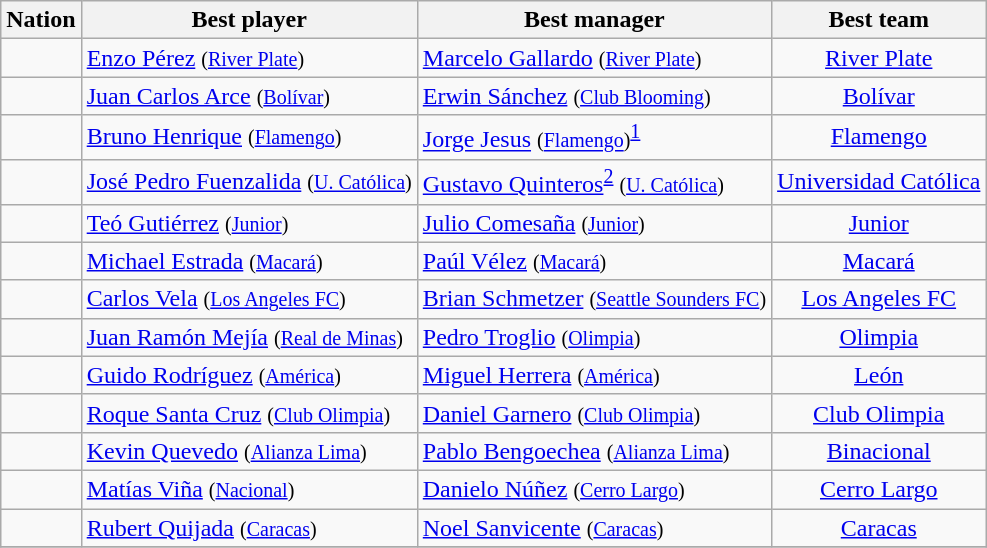<table class="wikitable">
<tr>
<th>Nation</th>
<th>Best player</th>
<th>Best manager</th>
<th>Best team</th>
</tr>
<tr>
<td></td>
<td> <a href='#'>Enzo Pérez</a> <small>(<a href='#'>River Plate</a>)</small></td>
<td> <a href='#'>Marcelo Gallardo</a> <small>(<a href='#'>River Plate</a>)</small></td>
<td align="center"><a href='#'>River Plate</a></td>
</tr>
<tr>
<td></td>
<td> <a href='#'>Juan Carlos Arce</a> <small>(<a href='#'>Bolívar</a>)</small></td>
<td> <a href='#'>Erwin Sánchez</a> <small>(<a href='#'>Club Blooming</a>)</small></td>
<td align="center"><a href='#'>Bolívar</a></td>
</tr>
<tr>
<td></td>
<td> <a href='#'>Bruno Henrique</a> <small>(<a href='#'>Flamengo</a>)</small></td>
<td> <a href='#'>Jorge Jesus</a> <small>(<a href='#'>Flamengo</a>)</small><sup><a href='#'>1</a></sup></td>
<td align="center"><a href='#'>Flamengo</a></td>
</tr>
<tr>
<td></td>
<td> <a href='#'>José Pedro Fuenzalida</a> <small>(<a href='#'>U. Católica</a>)</small></td>
<td> <a href='#'>Gustavo Quinteros</a><sup><a href='#'>2</a></sup> <small>(<a href='#'>U. Católica</a>)</small></td>
<td align="center"><a href='#'>Universidad Católica</a></td>
</tr>
<tr>
<td></td>
<td> <a href='#'>Teó Gutiérrez</a> <small>(<a href='#'>Junior</a>)</small></td>
<td> <a href='#'>Julio Comesaña</a> <small>(<a href='#'>Junior</a>)</small></td>
<td align="center"><a href='#'>Junior</a></td>
</tr>
<tr>
<td></td>
<td> <a href='#'>Michael Estrada</a> <small>(<a href='#'>Macará</a>)</small></td>
<td> <a href='#'>Paúl Vélez</a> <small>(<a href='#'>Macará</a>)</small></td>
<td align="center"><a href='#'>Macará</a></td>
</tr>
<tr>
<td></td>
<td> <a href='#'>Carlos Vela</a> <small>(<a href='#'>Los Angeles FC</a>)</small></td>
<td> <a href='#'>Brian Schmetzer</a> <small>(<a href='#'>Seattle Sounders FC</a>)</small></td>
<td align="center"><a href='#'>Los Angeles FC</a></td>
</tr>
<tr>
<td></td>
<td> <a href='#'>Juan Ramón Mejía</a> <small>(<a href='#'>Real de Minas</a>)</small></td>
<td> <a href='#'>Pedro Troglio</a> <small>(<a href='#'>Olimpia</a>)</small></td>
<td align="center"><a href='#'>Olimpia</a></td>
</tr>
<tr>
<td></td>
<td> <a href='#'>Guido Rodríguez</a> <small>(<a href='#'>América</a>)</small></td>
<td> <a href='#'>Miguel Herrera</a> <small>(<a href='#'>América</a>)</small></td>
<td align="center"><a href='#'>León</a></td>
</tr>
<tr>
<td></td>
<td> <a href='#'>Roque Santa Cruz</a> <small>(<a href='#'>Club Olimpia</a>)</small></td>
<td> <a href='#'>Daniel Garnero</a> <small>(<a href='#'>Club Olimpia</a>)</small></td>
<td align="center"><a href='#'>Club Olimpia</a></td>
</tr>
<tr>
<td></td>
<td> <a href='#'>Kevin Quevedo</a> <small>(<a href='#'>Alianza Lima</a>)</small></td>
<td> <a href='#'>Pablo Bengoechea</a> <small>(<a href='#'>Alianza Lima</a>)</small></td>
<td align="center"><a href='#'>Binacional</a></td>
</tr>
<tr>
<td></td>
<td> <a href='#'>Matías Viña</a> <small>(<a href='#'>Nacional</a>)</small></td>
<td> <a href='#'>Danielo Núñez</a> <small>(<a href='#'>Cerro Largo</a>)</small></td>
<td align="center"><a href='#'>Cerro Largo</a></td>
</tr>
<tr>
<td></td>
<td> <a href='#'>Rubert Quijada</a> <small>(<a href='#'>Caracas</a>)</small></td>
<td> <a href='#'>Noel Sanvicente</a> <small>(<a href='#'>Caracas</a>)</small></td>
<td align="center"><a href='#'>Caracas</a></td>
</tr>
<tr>
</tr>
</table>
